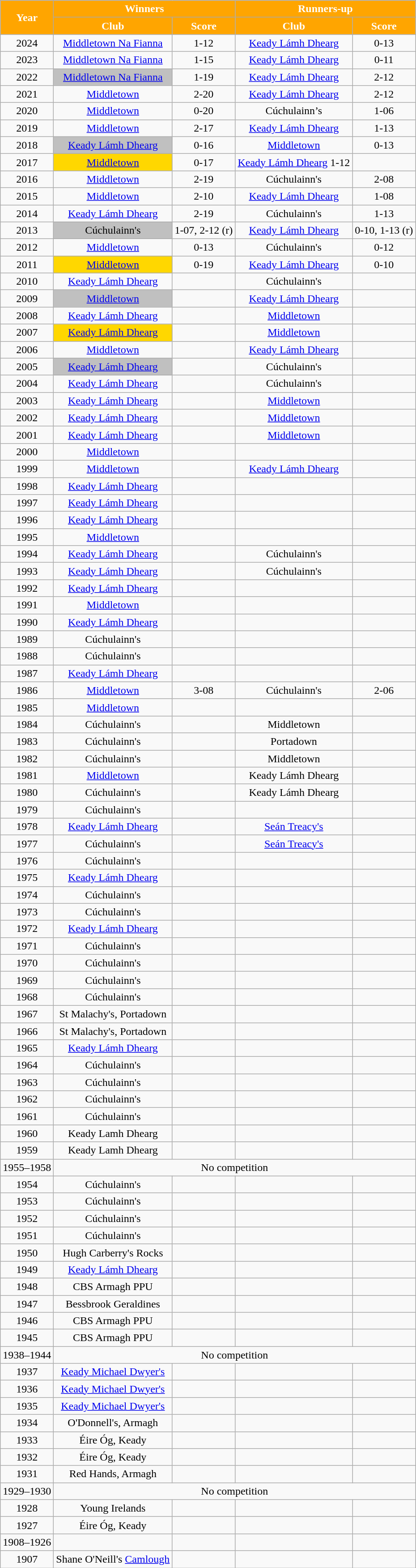<table class="wikitable sortable" style="text-align:center;">
<tr>
<th rowspan="2" style="background:orange;color:white">Year</th>
<th colspan="2" style="background:orange;color:white">Winners</th>
<th colspan="2" style="background:orange;color:white">Runners-up</th>
</tr>
<tr>
<th style="background:orange;color:white">Club</th>
<th style="background:orange;color:white">Score</th>
<th style="background:orange;color:white">Club</th>
<th style="background:orange;color:white">Score</th>
</tr>
<tr>
<td>2024</td>
<td><a href='#'>Middletown Na Fianna</a></td>
<td>1-12</td>
<td><a href='#'>Keady Lámh Dhearg</a></td>
<td>0-13</td>
</tr>
<tr>
<td>2023</td>
<td><a href='#'>Middletown Na Fianna</a></td>
<td>1-15</td>
<td><a href='#'>Keady Lámh Dhearg</a></td>
<td>0-11</td>
</tr>
<tr>
<td>2022</td>
<td bgcolor=silver><a href='#'>Middletown Na Fianna</a></td>
<td>1-19</td>
<td><a href='#'>Keady Lámh Dhearg</a></td>
<td>2-12</td>
</tr>
<tr>
<td>2021</td>
<td><a href='#'>Middletown</a></td>
<td>2-20</td>
<td><a href='#'>Keady Lámh Dhearg</a></td>
<td>2-12</td>
</tr>
<tr>
<td>2020</td>
<td><a href='#'>Middletown</a></td>
<td>0-20</td>
<td>Cúchulainn’s</td>
<td>1-06</td>
</tr>
<tr>
<td>2019</td>
<td><a href='#'>Middletown</a></td>
<td>2-17</td>
<td><a href='#'>Keady Lámh Dhearg</a></td>
<td>1-13</td>
</tr>
<tr>
<td>2018</td>
<td bgcolor=silver><a href='#'>Keady Lámh Dhearg</a></td>
<td>0-16</td>
<td><a href='#'>Middletown</a></td>
<td>0-13</td>
</tr>
<tr>
<td>2017</td>
<td bgcolor=gold><a href='#'>Middletown</a></td>
<td>0-17</td>
<td><a href='#'>Keady Lámh Dhearg</a> 1-12</td>
<td></td>
</tr>
<tr>
<td>2016</td>
<td><a href='#'>Middletown</a></td>
<td>2-19</td>
<td>Cúchulainn's</td>
<td>2-08</td>
</tr>
<tr>
<td>2015</td>
<td><a href='#'>Middletown</a></td>
<td>2-10</td>
<td><a href='#'>Keady Lámh Dhearg</a></td>
<td>1-08</td>
</tr>
<tr>
<td>2014</td>
<td><a href='#'>Keady Lámh Dhearg</a></td>
<td>2-19</td>
<td>Cúchulainn's</td>
<td>1-13</td>
</tr>
<tr>
<td>2013</td>
<td bgcolor=silver>Cúchulainn's</td>
<td>1-07, 2-12 (r)</td>
<td><a href='#'>Keady Lámh Dhearg</a></td>
<td>0-10, 1-13 (r)</td>
</tr>
<tr>
<td>2012</td>
<td><a href='#'>Middletown</a></td>
<td>0-13</td>
<td>Cúchulainn's</td>
<td>0-12</td>
</tr>
<tr>
<td>2011</td>
<td bgcolor=gold><a href='#'>Middletown</a></td>
<td>0-19</td>
<td><a href='#'>Keady Lámh Dhearg</a></td>
<td>0-10</td>
</tr>
<tr>
<td>2010</td>
<td><a href='#'>Keady Lámh Dhearg</a></td>
<td></td>
<td>Cúchulainn's</td>
<td></td>
</tr>
<tr>
<td>2009</td>
<td bgcolor=silver><a href='#'>Middletown</a></td>
<td></td>
<td><a href='#'>Keady Lámh Dhearg</a></td>
<td></td>
</tr>
<tr>
<td>2008</td>
<td><a href='#'>Keady Lámh Dhearg</a></td>
<td></td>
<td><a href='#'>Middletown</a></td>
<td></td>
</tr>
<tr>
<td>2007</td>
<td bgcolor=gold><a href='#'>Keady Lámh Dhearg</a></td>
<td></td>
<td><a href='#'>Middletown</a></td>
<td></td>
</tr>
<tr>
<td>2006</td>
<td><a href='#'>Middletown</a></td>
<td></td>
<td><a href='#'>Keady Lámh Dhearg</a></td>
<td></td>
</tr>
<tr>
<td>2005</td>
<td bgcolor=silver><a href='#'>Keady Lámh Dhearg</a></td>
<td></td>
<td>Cúchulainn's</td>
<td></td>
</tr>
<tr>
<td>2004</td>
<td><a href='#'>Keady Lámh Dhearg</a></td>
<td></td>
<td>Cúchulainn's</td>
<td></td>
</tr>
<tr>
<td>2003</td>
<td><a href='#'>Keady Lámh Dhearg</a></td>
<td></td>
<td><a href='#'>Middletown</a></td>
<td></td>
</tr>
<tr>
<td>2002</td>
<td><a href='#'>Keady Lámh Dhearg</a></td>
<td></td>
<td><a href='#'>Middletown</a></td>
<td></td>
</tr>
<tr>
<td>2001</td>
<td><a href='#'>Keady Lámh Dhearg</a></td>
<td></td>
<td><a href='#'>Middletown</a></td>
<td></td>
</tr>
<tr>
<td>2000</td>
<td><a href='#'>Middletown</a></td>
<td></td>
<td></td>
<td></td>
</tr>
<tr>
<td>1999</td>
<td><a href='#'>Middletown</a></td>
<td></td>
<td><a href='#'>Keady Lámh Dhearg</a></td>
<td></td>
</tr>
<tr>
<td>1998</td>
<td><a href='#'>Keady Lámh Dhearg</a></td>
<td></td>
<td></td>
<td></td>
</tr>
<tr>
<td>1997</td>
<td><a href='#'>Keady Lámh Dhearg</a></td>
<td></td>
<td></td>
<td></td>
</tr>
<tr>
<td>1996</td>
<td><a href='#'>Keady Lámh Dhearg</a></td>
<td></td>
<td></td>
<td></td>
</tr>
<tr>
<td>1995</td>
<td><a href='#'>Middletown</a></td>
<td></td>
<td></td>
<td></td>
</tr>
<tr>
<td>1994</td>
<td><a href='#'>Keady Lámh Dhearg</a></td>
<td></td>
<td>Cúchulainn's</td>
<td></td>
</tr>
<tr>
<td>1993</td>
<td><a href='#'>Keady Lámh Dhearg</a></td>
<td></td>
<td>Cúchulainn's</td>
<td></td>
</tr>
<tr>
<td>1992</td>
<td><a href='#'>Keady Lámh Dhearg</a></td>
<td></td>
<td></td>
<td></td>
</tr>
<tr>
<td>1991</td>
<td><a href='#'>Middletown</a></td>
<td></td>
<td></td>
<td></td>
</tr>
<tr>
<td>1990</td>
<td><a href='#'>Keady Lámh Dhearg</a></td>
<td></td>
<td></td>
<td></td>
</tr>
<tr>
<td>1989</td>
<td>Cúchulainn's</td>
<td></td>
<td></td>
<td></td>
</tr>
<tr>
<td>1988</td>
<td>Cúchulainn's</td>
<td></td>
<td></td>
<td></td>
</tr>
<tr>
<td>1987</td>
<td><a href='#'>Keady Lámh Dhearg</a></td>
<td></td>
<td></td>
<td></td>
</tr>
<tr>
<td>1986</td>
<td><a href='#'>Middletown</a></td>
<td>3-08</td>
<td>Cúchulainn's</td>
<td>2-06</td>
</tr>
<tr>
<td>1985</td>
<td><a href='#'>Middletown</a></td>
<td></td>
<td></td>
<td></td>
</tr>
<tr>
<td>1984</td>
<td>Cúchulainn's</td>
<td></td>
<td>Middletown</td>
<td></td>
</tr>
<tr>
<td>1983</td>
<td>Cúchulainn's</td>
<td></td>
<td>Portadown</td>
<td></td>
</tr>
<tr>
<td>1982</td>
<td>Cúchulainn's</td>
<td></td>
<td>Middletown</td>
<td></td>
</tr>
<tr>
<td>1981</td>
<td><a href='#'>Middletown</a></td>
<td></td>
<td>Keady Lámh Dhearg</td>
<td></td>
</tr>
<tr>
<td>1980</td>
<td>Cúchulainn's</td>
<td></td>
<td>Keady Lámh Dhearg</td>
<td></td>
</tr>
<tr>
<td>1979</td>
<td>Cúchulainn's</td>
<td></td>
<td></td>
<td></td>
</tr>
<tr>
<td>1978</td>
<td><a href='#'>Keady Lámh Dhearg</a></td>
<td></td>
<td><a href='#'>Seán Treacy's</a></td>
<td></td>
</tr>
<tr>
<td>1977</td>
<td>Cúchulainn's</td>
<td></td>
<td><a href='#'>Seán Treacy's</a></td>
<td></td>
</tr>
<tr>
<td>1976</td>
<td>Cúchulainn's</td>
<td></td>
<td></td>
<td></td>
</tr>
<tr>
<td>1975</td>
<td><a href='#'>Keady Lámh Dhearg</a></td>
<td></td>
<td></td>
<td></td>
</tr>
<tr>
<td>1974</td>
<td>Cúchulainn's</td>
<td></td>
<td></td>
<td></td>
</tr>
<tr>
<td>1973</td>
<td>Cúchulainn's</td>
<td></td>
<td></td>
<td></td>
</tr>
<tr>
<td>1972</td>
<td><a href='#'>Keady Lámh Dhearg</a></td>
<td></td>
<td></td>
<td></td>
</tr>
<tr>
<td>1971</td>
<td>Cúchulainn's</td>
<td></td>
<td></td>
<td></td>
</tr>
<tr>
<td>1970</td>
<td>Cúchulainn's</td>
<td></td>
<td></td>
<td></td>
</tr>
<tr>
<td>1969</td>
<td>Cúchulainn's</td>
<td></td>
<td></td>
<td></td>
</tr>
<tr>
<td>1968</td>
<td>Cúchulainn's</td>
<td></td>
<td></td>
<td></td>
</tr>
<tr>
<td>1967</td>
<td>St Malachy's, Portadown</td>
<td></td>
<td></td>
<td></td>
</tr>
<tr>
<td>1966</td>
<td>St Malachy's, Portadown</td>
<td></td>
<td></td>
<td></td>
</tr>
<tr>
<td>1965</td>
<td><a href='#'>Keady Lámh Dhearg</a></td>
<td></td>
<td></td>
<td></td>
</tr>
<tr>
<td>1964</td>
<td>Cúchulainn's</td>
<td></td>
<td></td>
<td></td>
</tr>
<tr>
<td>1963</td>
<td>Cúchulainn's</td>
<td></td>
<td></td>
<td></td>
</tr>
<tr>
<td>1962</td>
<td>Cúchulainn's</td>
<td></td>
<td></td>
<td></td>
</tr>
<tr>
<td>1961</td>
<td>Cúchulainn's</td>
<td></td>
<td></td>
<td></td>
</tr>
<tr>
<td>1960</td>
<td>Keady Lamh Dhearg</td>
<td></td>
<td></td>
<td></td>
</tr>
<tr>
<td>1959</td>
<td>Keady Lamh Dhearg</td>
<td></td>
<td></td>
<td></td>
</tr>
<tr>
<td>1955–1958</td>
<td colspan="4">No competition</td>
</tr>
<tr>
<td>1954</td>
<td>Cúchulainn's</td>
<td></td>
<td></td>
<td></td>
</tr>
<tr>
<td>1953</td>
<td>Cúchulainn's</td>
<td></td>
<td></td>
<td></td>
</tr>
<tr>
<td>1952</td>
<td>Cúchulainn's</td>
<td></td>
<td></td>
<td></td>
</tr>
<tr>
<td>1951</td>
<td>Cúchulainn's</td>
<td></td>
<td></td>
<td></td>
</tr>
<tr>
<td>1950</td>
<td>Hugh Carberry's Rocks</td>
<td></td>
<td></td>
<td></td>
</tr>
<tr>
<td>1949</td>
<td><a href='#'>Keady Lámh Dhearg</a></td>
<td></td>
<td></td>
<td></td>
</tr>
<tr>
<td>1948</td>
<td>CBS Armagh PPU</td>
<td></td>
<td></td>
<td></td>
</tr>
<tr>
<td>1947</td>
<td>Bessbrook Geraldines</td>
<td></td>
<td></td>
<td></td>
</tr>
<tr>
<td>1946</td>
<td>CBS Armagh PPU</td>
<td></td>
<td></td>
<td></td>
</tr>
<tr>
<td>1945</td>
<td>CBS Armagh PPU</td>
<td></td>
<td></td>
<td></td>
</tr>
<tr>
<td>1938–1944</td>
<td colspan="4">No competition</td>
</tr>
<tr>
<td>1937</td>
<td><a href='#'>Keady Michael Dwyer's</a></td>
<td></td>
<td></td>
<td></td>
</tr>
<tr>
<td>1936</td>
<td><a href='#'>Keady Michael Dwyer's</a></td>
<td></td>
<td></td>
<td></td>
</tr>
<tr>
<td>1935</td>
<td><a href='#'>Keady Michael Dwyer's</a></td>
<td></td>
<td></td>
<td></td>
</tr>
<tr>
<td>1934</td>
<td>O'Donnell's, Armagh</td>
<td></td>
<td></td>
<td></td>
</tr>
<tr>
<td>1933</td>
<td>Éire Óg, Keady</td>
<td></td>
<td></td>
<td></td>
</tr>
<tr>
<td>1932</td>
<td>Éire Óg, Keady</td>
<td></td>
<td></td>
<td></td>
</tr>
<tr>
<td>1931</td>
<td>Red Hands, Armagh</td>
<td></td>
<td></td>
<td></td>
</tr>
<tr>
<td>1929–1930</td>
<td colspan="4">No competition</td>
</tr>
<tr>
<td>1928</td>
<td>Young Irelands</td>
<td></td>
<td></td>
<td></td>
</tr>
<tr>
<td>1927</td>
<td>Éire Óg, Keady</td>
<td></td>
<td></td>
<td></td>
</tr>
<tr>
<td>1908–1926</td>
<td></td>
<td></td>
<td></td>
<td></td>
</tr>
<tr>
<td>1907</td>
<td>Shane O'Neill's <a href='#'>Camlough</a></td>
<td></td>
<td></td>
<td></td>
</tr>
</table>
